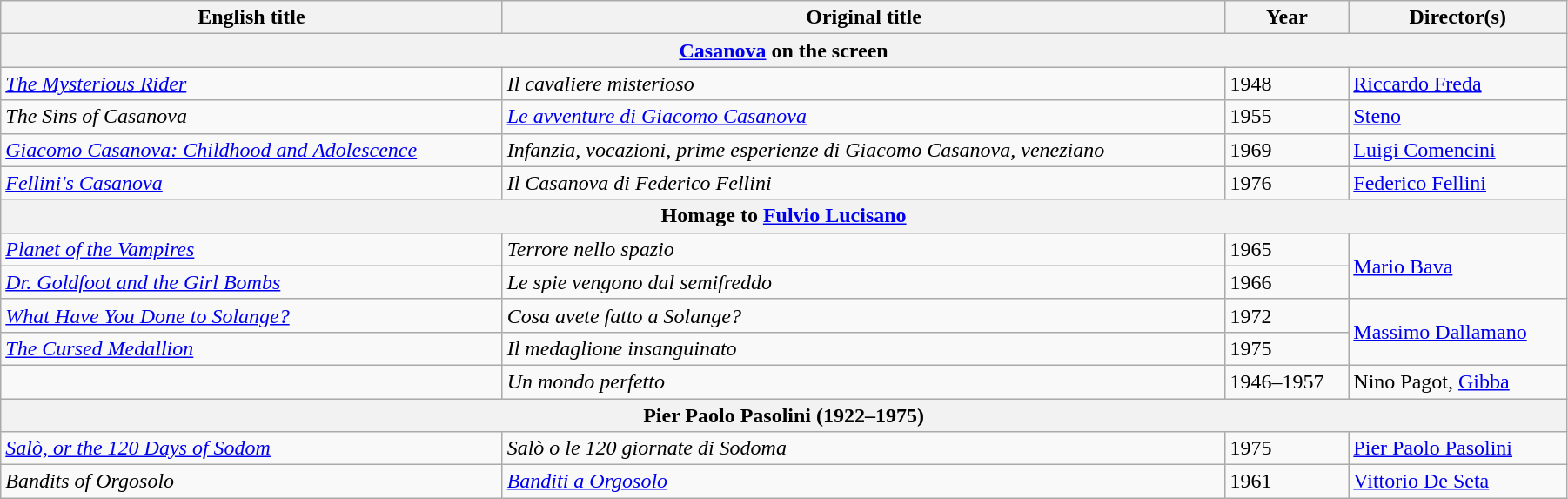<table class="wikitable" style="width:95%; margin-bottom:0px">
<tr>
<th>English title</th>
<th>Original title</th>
<th>Year</th>
<th>Director(s)</th>
</tr>
<tr>
<th colspan=4><a href='#'>Casanova</a> on the screen</th>
</tr>
<tr>
<td><em><a href='#'>The Mysterious Rider</a></em></td>
<td><em>Il cavaliere misterioso</em></td>
<td>1948</td>
<td><a href='#'>Riccardo Freda</a></td>
</tr>
<tr>
<td><em>The Sins of Casanova</em></td>
<td><em><a href='#'>Le avventure di Giacomo Casanova</a></em></td>
<td>1955</td>
<td><a href='#'>Steno</a></td>
</tr>
<tr>
<td><em><a href='#'>Giacomo Casanova: Childhood and Adolescence</a></em></td>
<td><em>Infanzia, vocazioni, prime esperienze di Giacomo Casanova, veneziano</em></td>
<td>1969</td>
<td><a href='#'>Luigi Comencini</a></td>
</tr>
<tr>
<td><em><a href='#'>Fellini's Casanova</a></em></td>
<td><em>Il Casanova di Federico Fellini</em></td>
<td>1976</td>
<td><a href='#'>Federico Fellini</a></td>
</tr>
<tr>
<th colspan=4><strong>Homage to <a href='#'>Fulvio Lucisano</a></strong></th>
</tr>
<tr>
<td><em><a href='#'>Planet of the Vampires</a></em></td>
<td><em>Terrore nello spazio</em></td>
<td>1965</td>
<td rowspan="2"><a href='#'>Mario Bava</a></td>
</tr>
<tr>
<td><em><a href='#'>Dr. Goldfoot and the Girl Bombs</a></em></td>
<td><em>Le spie vengono dal semifreddo</em></td>
<td>1966</td>
</tr>
<tr>
<td><em><a href='#'>What Have You Done to Solange?</a></em></td>
<td><em>Cosa avete fatto a Solange?</em></td>
<td>1972</td>
<td rowspan="2"><a href='#'>Massimo Dallamano</a></td>
</tr>
<tr>
<td><em><a href='#'>The Cursed Medallion</a></em></td>
<td><em>Il medaglione insanguinato</em></td>
<td>1975</td>
</tr>
<tr>
<td></td>
<td><em>Un mondo perfetto</em></td>
<td>1946–1957</td>
<td>Nino Pagot, <a href='#'>Gibba</a></td>
</tr>
<tr>
<th colspan=4>Pier Paolo Pasolini (1922–1975)</th>
</tr>
<tr>
<td><em><a href='#'>Salò, or the 120 Days of Sodom</a></em></td>
<td><em>Salò o le 120 giornate di Sodoma</em></td>
<td>1975</td>
<td><a href='#'>Pier Paolo Pasolini</a></td>
</tr>
<tr>
<td><em>Bandits of Orgosolo</em></td>
<td><em><a href='#'>Banditi a Orgosolo</a></em></td>
<td>1961</td>
<td><a href='#'>Vittorio De Seta</a></td>
</tr>
</table>
